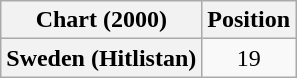<table class="wikitable plainrowheaders" style="text-align:center">
<tr>
<th>Chart (2000)</th>
<th>Position</th>
</tr>
<tr>
<th scope="row">Sweden (Hitlistan)</th>
<td>19</td>
</tr>
</table>
